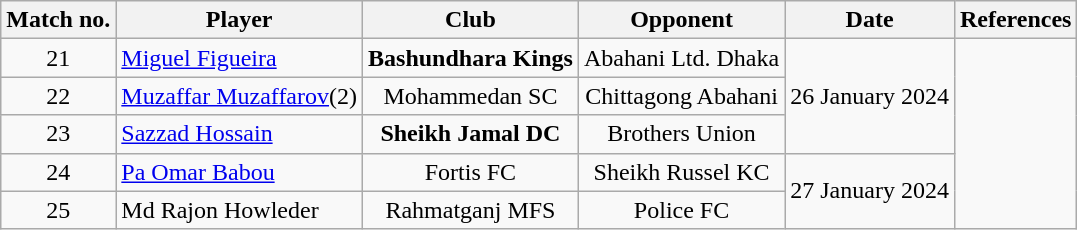<table class="wikitable" style="text-align:center">
<tr>
<th>Match no.</th>
<th>Player</th>
<th>Club</th>
<th>Opponent</th>
<th>Date</th>
<th><strong>References</strong></th>
</tr>
<tr>
<td>21</td>
<td align="left"> <a href='#'>Miguel Figueira</a></td>
<td><strong>Bashundhara Kings</strong></td>
<td>Abahani Ltd. Dhaka</td>
<td rowspan="3">26 January 2024</td>
<td rowspan="5"></td>
</tr>
<tr>
<td>22</td>
<td align="left"> <a href='#'>Muzaffar Muzaffarov</a>(2)</td>
<td>Mohammedan SC</td>
<td>Chittagong Abahani</td>
</tr>
<tr>
<td>23</td>
<td align="left"> <a href='#'>Sazzad Hossain</a></td>
<td><strong>Sheikh Jamal DC</strong></td>
<td>Brothers Union</td>
</tr>
<tr>
<td>24</td>
<td align="left"> <a href='#'>Pa Omar Babou</a></td>
<td>Fortis FC</td>
<td>Sheikh Russel KC</td>
<td rowspan="2">27 January 2024</td>
</tr>
<tr>
<td>25</td>
<td align="left"> Md Rajon Howleder</td>
<td>Rahmatganj MFS</td>
<td>Police FC</td>
</tr>
</table>
